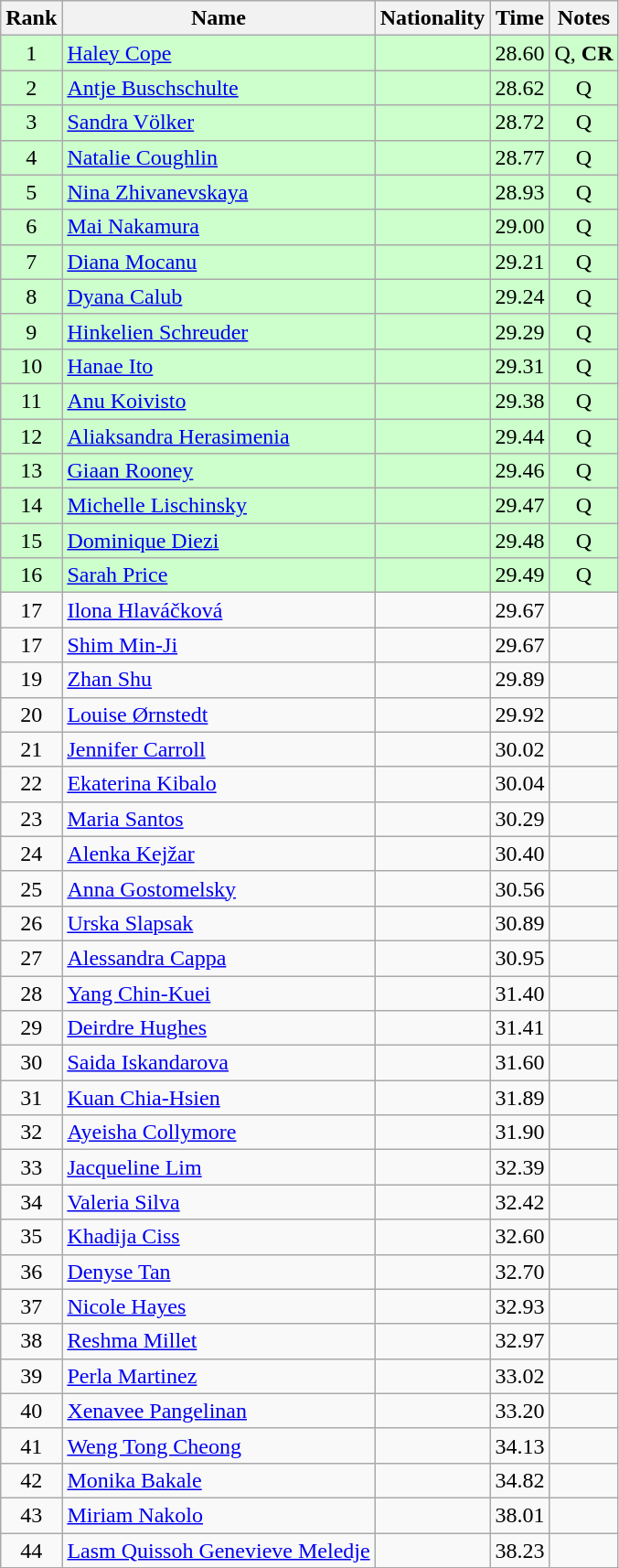<table class="wikitable sortable" style="text-align:center">
<tr>
<th>Rank</th>
<th>Name</th>
<th>Nationality</th>
<th>Time</th>
<th>Notes</th>
</tr>
<tr bgcolor=ccffcc>
<td>1</td>
<td align=left><a href='#'>Haley Cope</a></td>
<td align=left></td>
<td>28.60</td>
<td>Q, <strong>CR</strong></td>
</tr>
<tr bgcolor=ccffcc>
<td>2</td>
<td align=left><a href='#'>Antje Buschschulte</a></td>
<td align=left></td>
<td>28.62</td>
<td>Q</td>
</tr>
<tr bgcolor=ccffcc>
<td>3</td>
<td align=left><a href='#'>Sandra Völker</a></td>
<td align=left></td>
<td>28.72</td>
<td>Q</td>
</tr>
<tr bgcolor=ccffcc>
<td>4</td>
<td align=left><a href='#'>Natalie Coughlin</a></td>
<td align=left></td>
<td>28.77</td>
<td>Q</td>
</tr>
<tr bgcolor=ccffcc>
<td>5</td>
<td align=left><a href='#'>Nina Zhivanevskaya</a></td>
<td align=left></td>
<td>28.93</td>
<td>Q</td>
</tr>
<tr bgcolor=ccffcc>
<td>6</td>
<td align=left><a href='#'>Mai Nakamura</a></td>
<td align=left></td>
<td>29.00</td>
<td>Q</td>
</tr>
<tr bgcolor=ccffcc>
<td>7</td>
<td align=left><a href='#'>Diana Mocanu</a></td>
<td align=left></td>
<td>29.21</td>
<td>Q</td>
</tr>
<tr bgcolor=ccffcc>
<td>8</td>
<td align=left><a href='#'>Dyana Calub</a></td>
<td align=left></td>
<td>29.24</td>
<td>Q</td>
</tr>
<tr bgcolor=ccffcc>
<td>9</td>
<td align=left><a href='#'>Hinkelien Schreuder</a></td>
<td align=left></td>
<td>29.29</td>
<td>Q</td>
</tr>
<tr bgcolor=ccffcc>
<td>10</td>
<td align=left><a href='#'>Hanae Ito</a></td>
<td align=left></td>
<td>29.31</td>
<td>Q</td>
</tr>
<tr bgcolor=ccffcc>
<td>11</td>
<td align=left><a href='#'>Anu Koivisto</a></td>
<td align=left></td>
<td>29.38</td>
<td>Q</td>
</tr>
<tr bgcolor=ccffcc>
<td>12</td>
<td align=left><a href='#'>Aliaksandra Herasimenia</a></td>
<td align=left></td>
<td>29.44</td>
<td>Q</td>
</tr>
<tr bgcolor=ccffcc>
<td>13</td>
<td align=left><a href='#'>Giaan Rooney</a></td>
<td align=left></td>
<td>29.46</td>
<td>Q</td>
</tr>
<tr bgcolor=ccffcc>
<td>14</td>
<td align=left><a href='#'>Michelle Lischinsky</a></td>
<td align=left></td>
<td>29.47</td>
<td>Q</td>
</tr>
<tr bgcolor=ccffcc>
<td>15</td>
<td align=left><a href='#'>Dominique Diezi</a></td>
<td align=left></td>
<td>29.48</td>
<td>Q</td>
</tr>
<tr bgcolor=ccffcc>
<td>16</td>
<td align=left><a href='#'>Sarah Price</a></td>
<td align=left></td>
<td>29.49</td>
<td>Q</td>
</tr>
<tr>
<td>17</td>
<td align=left><a href='#'>Ilona Hlaváčková</a></td>
<td align=left></td>
<td>29.67</td>
<td></td>
</tr>
<tr>
<td>17</td>
<td align=left><a href='#'>Shim Min-Ji</a></td>
<td align=left></td>
<td>29.67</td>
<td></td>
</tr>
<tr>
<td>19</td>
<td align=left><a href='#'>Zhan Shu</a></td>
<td align=left></td>
<td>29.89</td>
<td></td>
</tr>
<tr>
<td>20</td>
<td align=left><a href='#'>Louise Ørnstedt</a></td>
<td align=left></td>
<td>29.92</td>
<td></td>
</tr>
<tr>
<td>21</td>
<td align=left><a href='#'>Jennifer Carroll</a></td>
<td align=left></td>
<td>30.02</td>
<td></td>
</tr>
<tr>
<td>22</td>
<td align=left><a href='#'>Ekaterina Kibalo</a></td>
<td align=left></td>
<td>30.04</td>
<td></td>
</tr>
<tr>
<td>23</td>
<td align=left><a href='#'>Maria Santos</a></td>
<td align=left></td>
<td>30.29</td>
<td></td>
</tr>
<tr>
<td>24</td>
<td align=left><a href='#'>Alenka Kejžar</a></td>
<td align=left></td>
<td>30.40</td>
<td></td>
</tr>
<tr>
<td>25</td>
<td align=left><a href='#'>Anna Gostomelsky</a></td>
<td align=left></td>
<td>30.56</td>
<td></td>
</tr>
<tr>
<td>26</td>
<td align=left><a href='#'>Urska Slapsak</a></td>
<td align=left></td>
<td>30.89</td>
<td></td>
</tr>
<tr>
<td>27</td>
<td align=left><a href='#'>Alessandra Cappa</a></td>
<td align=left></td>
<td>30.95</td>
<td></td>
</tr>
<tr>
<td>28</td>
<td align=left><a href='#'>Yang Chin-Kuei</a></td>
<td align=left></td>
<td>31.40</td>
<td></td>
</tr>
<tr>
<td>29</td>
<td align=left><a href='#'>Deirdre Hughes</a></td>
<td align=left></td>
<td>31.41</td>
<td></td>
</tr>
<tr>
<td>30</td>
<td align=left><a href='#'>Saida Iskandarova</a></td>
<td align=left></td>
<td>31.60</td>
<td></td>
</tr>
<tr>
<td>31</td>
<td align=left><a href='#'>Kuan Chia-Hsien</a></td>
<td align=left></td>
<td>31.89</td>
<td></td>
</tr>
<tr>
<td>32</td>
<td align=left><a href='#'>Ayeisha Collymore</a></td>
<td align=left> </td>
<td>31.90</td>
<td></td>
</tr>
<tr>
<td>33</td>
<td align=left><a href='#'>Jacqueline Lim</a></td>
<td align=left></td>
<td>32.39</td>
<td></td>
</tr>
<tr>
<td>34</td>
<td align=left><a href='#'>Valeria Silva</a></td>
<td align=left></td>
<td>32.42</td>
<td></td>
</tr>
<tr>
<td>35</td>
<td align=left><a href='#'>Khadija Ciss</a></td>
<td align=left></td>
<td>32.60</td>
<td></td>
</tr>
<tr>
<td>36</td>
<td align=left><a href='#'>Denyse Tan</a></td>
<td align=left></td>
<td>32.70</td>
<td></td>
</tr>
<tr>
<td>37</td>
<td align=left><a href='#'>Nicole Hayes</a></td>
<td align=left> </td>
<td>32.93</td>
<td></td>
</tr>
<tr>
<td>38</td>
<td align=left><a href='#'>Reshma Millet</a></td>
<td align=left></td>
<td>32.97</td>
<td></td>
</tr>
<tr>
<td>39</td>
<td align=left><a href='#'>Perla Martinez</a></td>
<td align=left></td>
<td>33.02</td>
<td></td>
</tr>
<tr>
<td>40</td>
<td align=left><a href='#'>Xenavee Pangelinan</a></td>
<td align=left></td>
<td>33.20</td>
<td></td>
</tr>
<tr>
<td>41</td>
<td align=left><a href='#'>Weng Tong Cheong</a></td>
<td align=left></td>
<td>34.13</td>
<td></td>
</tr>
<tr>
<td>42</td>
<td align=left><a href='#'>Monika Bakale</a></td>
<td align=left></td>
<td>34.82</td>
<td></td>
</tr>
<tr>
<td>43</td>
<td align=left><a href='#'>Miriam Nakolo</a></td>
<td align=left></td>
<td>38.01</td>
<td></td>
</tr>
<tr>
<td>44</td>
<td align=left><a href='#'>Lasm Quissoh Genevieve Meledje</a></td>
<td align=left></td>
<td>38.23</td>
<td></td>
</tr>
</table>
